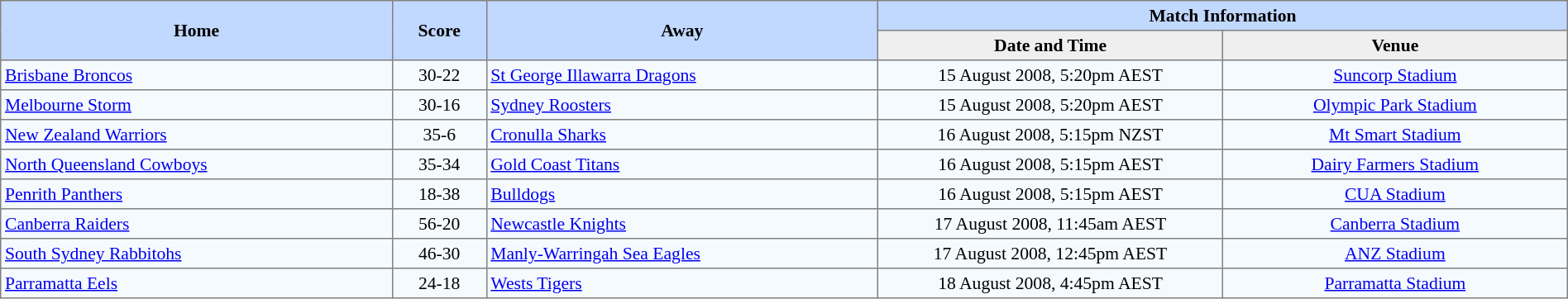<table border=1 style="border-collapse:collapse; font-size:90%;" cellpadding=3 cellspacing=0 width=100%>
<tr bgcolor=#C1D8FF>
<th rowspan=2 width=25%>Home</th>
<th rowspan=2 width=6%>Score</th>
<th rowspan=2 width=25%>Away</th>
<th colspan=6>Match Information</th>
</tr>
<tr bgcolor=#EFEFEF>
<th width=22%>Date and Time</th>
<th width=22%>Venue</th>
</tr>
<tr align=center bgcolor=#F5FAFF>
<td align=left> <a href='#'>Brisbane Broncos</a></td>
<td>30-22</td>
<td align=left> <a href='#'>St George Illawarra Dragons</a></td>
<td>15 August 2008, 5:20pm AEST</td>
<td><a href='#'>Suncorp Stadium</a></td>
</tr>
<tr align=center bgcolor=#F5FAFF>
<td align=left> <a href='#'>Melbourne Storm</a></td>
<td>30-16</td>
<td align=left> <a href='#'>Sydney Roosters</a></td>
<td>15 August 2008, 5:20pm AEST</td>
<td><a href='#'>Olympic Park Stadium</a></td>
</tr>
<tr align=center bgcolor=#F5FAFF>
<td align=left> <a href='#'>New Zealand Warriors</a></td>
<td>35-6</td>
<td align=left> <a href='#'>Cronulla Sharks</a></td>
<td>16 August 2008, 5:15pm NZST</td>
<td><a href='#'>Mt Smart Stadium</a></td>
</tr>
<tr align=center bgcolor=#F5FAFF>
<td align=left> <a href='#'>North Queensland Cowboys</a></td>
<td>35-34</td>
<td align=left> <a href='#'>Gold Coast Titans</a></td>
<td>16 August 2008, 5:15pm AEST</td>
<td><a href='#'>Dairy Farmers Stadium</a></td>
</tr>
<tr align=center bgcolor=#F5FAFF>
<td align=left> <a href='#'>Penrith Panthers</a></td>
<td>18-38</td>
<td align=left> <a href='#'>Bulldogs</a></td>
<td>16 August 2008, 5:15pm AEST</td>
<td><a href='#'>CUA Stadium</a></td>
</tr>
<tr align=center bgcolor=#F5FAFF>
<td align=left> <a href='#'>Canberra Raiders</a></td>
<td>56-20</td>
<td align=left> <a href='#'>Newcastle Knights</a></td>
<td>17 August 2008, 11:45am AEST</td>
<td><a href='#'>Canberra Stadium</a></td>
</tr>
<tr align=center bgcolor=#F5FAFF>
<td align=left> <a href='#'>South Sydney Rabbitohs</a></td>
<td>46-30</td>
<td align=left> <a href='#'>Manly-Warringah Sea Eagles</a></td>
<td>17 August 2008, 12:45pm AEST</td>
<td><a href='#'>ANZ Stadium</a></td>
</tr>
<tr align=center bgcolor=#F5FAFF>
<td align=left> <a href='#'>Parramatta Eels</a></td>
<td>24-18</td>
<td align=left> <a href='#'>Wests Tigers</a></td>
<td>18 August 2008, 4:45pm AEST</td>
<td><a href='#'>Parramatta Stadium</a></td>
</tr>
</table>
